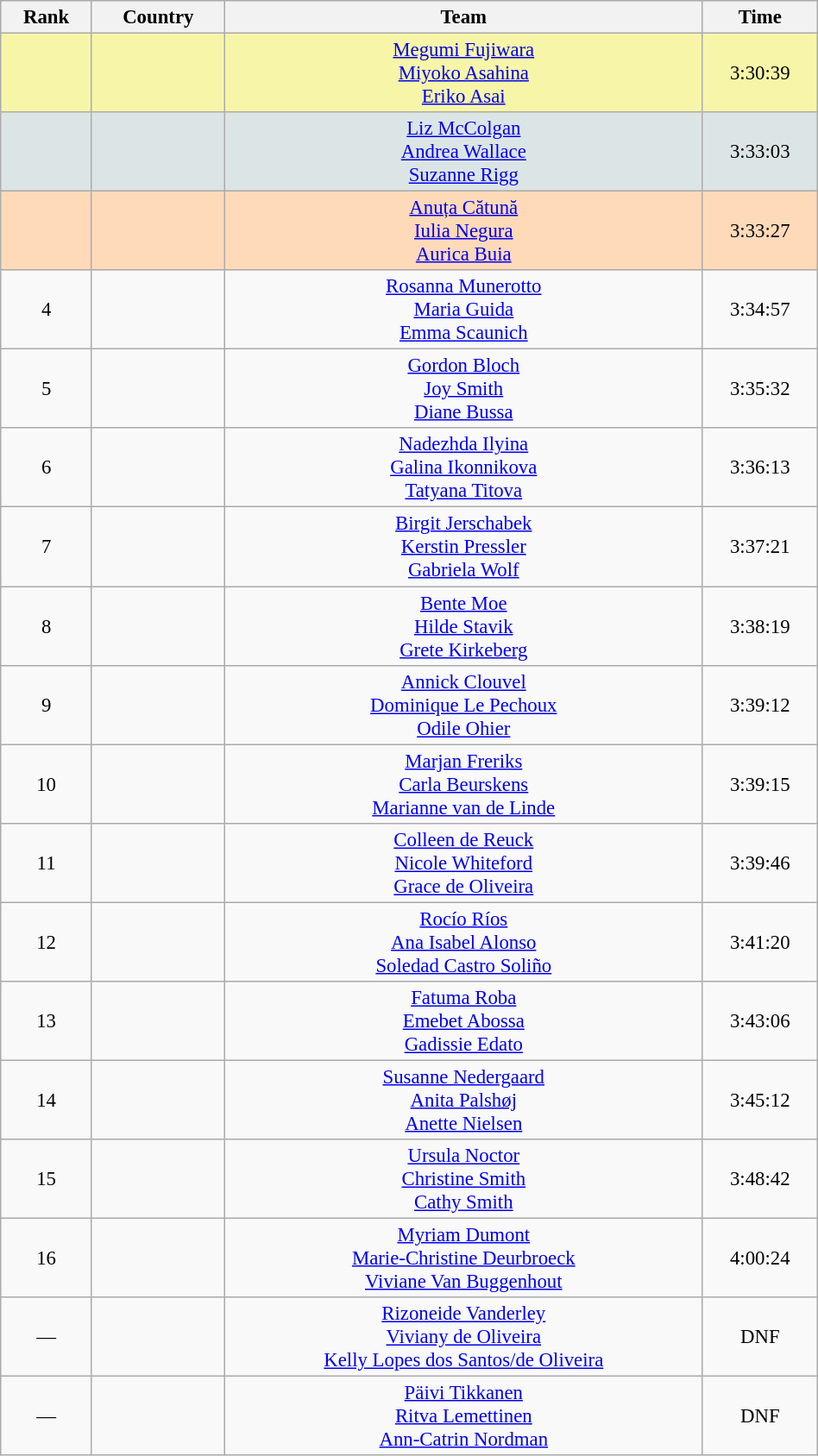<table class="wikitable sortable" style=" text-align:center; font-size:95%;" width="50%">
<tr>
<th>Rank</th>
<th>Country</th>
<th>Team</th>
<th>Time</th>
</tr>
<tr bgcolor="#F7F6A8">
<td align=center></td>
<td></td>
<td><a href='#'>Megumi Fujiwara</a><br><a href='#'>Miyoko Asahina</a><br><a href='#'>Eriko Asai</a></td>
<td>3:30:39</td>
</tr>
<tr bgcolor="#DCE5E5">
<td align=center></td>
<td></td>
<td><a href='#'>Liz McColgan</a><br><a href='#'>Andrea Wallace</a><br><a href='#'>Suzanne Rigg</a></td>
<td>3:33:03</td>
</tr>
<tr bgcolor="#FFDAB9">
<td align=center></td>
<td></td>
<td><a href='#'>Anuța Cătună</a><br><a href='#'>Iulia Negura</a><br><a href='#'>Aurica Buia</a></td>
<td>3:33:27</td>
</tr>
<tr>
<td align=center>4</td>
<td></td>
<td><a href='#'>Rosanna Munerotto</a><br><a href='#'>Maria Guida</a><br><a href='#'>Emma Scaunich</a></td>
<td>3:34:57</td>
</tr>
<tr>
<td align=center>5</td>
<td></td>
<td><a href='#'>Gordon Bloch</a><br><a href='#'>Joy Smith</a><br><a href='#'>Diane Bussa</a></td>
<td>3:35:32</td>
</tr>
<tr>
<td align=center>6</td>
<td></td>
<td><a href='#'>Nadezhda Ilyina</a><br><a href='#'>Galina Ikonnikova</a><br><a href='#'>Tatyana Titova</a></td>
<td>3:36:13</td>
</tr>
<tr>
<td align=center>7</td>
<td></td>
<td><a href='#'>Birgit Jerschabek</a><br><a href='#'>Kerstin Pressler</a><br><a href='#'>Gabriela Wolf</a></td>
<td>3:37:21</td>
</tr>
<tr>
<td align=center>8</td>
<td></td>
<td><a href='#'>Bente Moe</a><br><a href='#'>Hilde Stavik</a><br><a href='#'>Grete Kirkeberg</a></td>
<td>3:38:19</td>
</tr>
<tr>
<td align=center>9</td>
<td></td>
<td><a href='#'>Annick Clouvel</a><br><a href='#'>Dominique Le Pechoux</a><br><a href='#'>Odile Ohier</a></td>
<td>3:39:12</td>
</tr>
<tr>
<td align=center>10</td>
<td></td>
<td><a href='#'>Marjan Freriks</a><br><a href='#'>Carla Beurskens</a><br><a href='#'>Marianne van de Linde</a></td>
<td>3:39:15</td>
</tr>
<tr>
<td align=center>11</td>
<td></td>
<td><a href='#'>Colleen de Reuck</a><br><a href='#'>Nicole Whiteford</a><br><a href='#'>Grace de Oliveira</a></td>
<td>3:39:46</td>
</tr>
<tr>
<td align=center>12</td>
<td></td>
<td><a href='#'>Rocío Ríos</a><br><a href='#'>Ana Isabel Alonso</a><br><a href='#'>Soledad Castro Soliño</a></td>
<td>3:41:20</td>
</tr>
<tr>
<td align=center>13</td>
<td></td>
<td><a href='#'>Fatuma Roba</a><br><a href='#'>Emebet Abossa</a><br><a href='#'>Gadissie Edato</a></td>
<td>3:43:06</td>
</tr>
<tr>
<td align=center>14</td>
<td></td>
<td><a href='#'>Susanne Nedergaard</a><br><a href='#'>Anita Palshøj</a><br><a href='#'>Anette Nielsen</a></td>
<td>3:45:12</td>
</tr>
<tr>
<td align=center>15</td>
<td></td>
<td><a href='#'>Ursula Noctor</a><br><a href='#'>Christine Smith</a><br><a href='#'>Cathy Smith</a></td>
<td>3:48:42</td>
</tr>
<tr>
<td align=center>16</td>
<td></td>
<td><a href='#'>Myriam Dumont</a><br><a href='#'>Marie-Christine Deurbroeck</a><br><a href='#'>Viviane Van Buggenhout</a></td>
<td>4:00:24</td>
</tr>
<tr>
<td align=center>—</td>
<td></td>
<td><a href='#'>Rizoneide Vanderley</a><br><a href='#'>Viviany de Oliveira</a><br><a href='#'>Kelly Lopes dos Santos/de Oliveira</a></td>
<td>DNF</td>
</tr>
<tr>
<td align=center>—</td>
<td></td>
<td><a href='#'>Päivi Tikkanen</a><br><a href='#'>Ritva Lemettinen</a><br><a href='#'>Ann-Catrin Nordman</a></td>
<td>DNF</td>
</tr>
</table>
